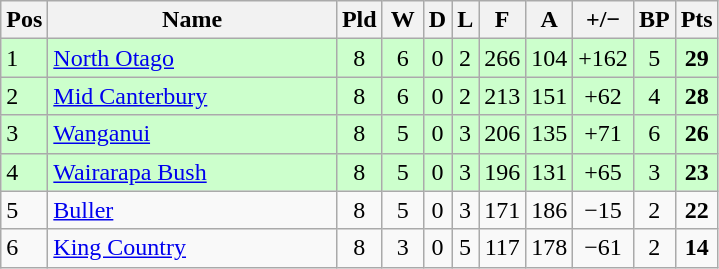<table class="wikitable" style="text-align:center">
<tr border=1 cellpadding=5 cellspacing=>
<th width="20">Pos</th>
<th width="185">Name</th>
<th width="20">Pld</th>
<th width="20">W</th>
<th width"20">D</th>
<th width"20">L</th>
<th width="20">F</th>
<th width="20">A</th>
<th width="20">+/−</th>
<th width="20">BP</th>
<th width="20">Pts</th>
</tr>
<tr style="background:#cfc">
<td style="text-align:left">1</td>
<td style="text-align:left"><a href='#'>North Otago</a></td>
<td>8</td>
<td>6</td>
<td>0</td>
<td>2</td>
<td>266</td>
<td>104</td>
<td>+162</td>
<td>5</td>
<td><strong>29</strong></td>
</tr>
<tr style="background:#cfc">
<td style="text-align:left">2</td>
<td style="text-align:left"><a href='#'>Mid Canterbury</a></td>
<td>8</td>
<td>6</td>
<td>0</td>
<td>2</td>
<td>213</td>
<td>151</td>
<td>+62</td>
<td>4</td>
<td><strong>28</strong></td>
</tr>
<tr style="background:#cfc">
<td style="text-align:left">3</td>
<td style="text-align:left"><a href='#'>Wanganui</a></td>
<td>8</td>
<td>5</td>
<td>0</td>
<td>3</td>
<td>206</td>
<td>135</td>
<td>+71</td>
<td>6</td>
<td><strong>26</strong></td>
</tr>
<tr style="background:#cfc">
<td style="text-align:left">4</td>
<td style="text-align:left"><a href='#'>Wairarapa Bush</a></td>
<td>8</td>
<td>5</td>
<td>0</td>
<td>3</td>
<td>196</td>
<td>131</td>
<td>+65</td>
<td>3</td>
<td><strong>23</strong></td>
</tr>
<tr>
<td style="text-align:left">5</td>
<td style="text-align:left"><a href='#'>Buller</a></td>
<td>8</td>
<td>5</td>
<td>0</td>
<td>3</td>
<td>171</td>
<td>186</td>
<td>−15</td>
<td>2</td>
<td><strong>22</strong></td>
</tr>
<tr>
<td style="text-align:left">6</td>
<td style="text-align:left"><a href='#'>King Country</a></td>
<td>8</td>
<td>3</td>
<td>0</td>
<td>5</td>
<td>117</td>
<td>178</td>
<td>−61</td>
<td>2</td>
<td><strong>14</strong></td>
</tr>
</table>
